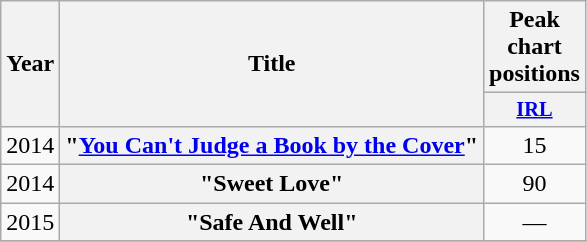<table class="wikitable plainrowheaders" style="text-align:center;" border="1">
<tr>
<th scope="col" rowspan="2">Year</th>
<th scope="col" rowspan="2">Title</th>
<th>Peak chart positions</th>
</tr>
<tr>
<th scope="col" style="width:3em;font-size:85%;"><a href='#'>IRL</a><br></th>
</tr>
<tr>
<td rowspan="1">2014</td>
<th scope="row">"<a href='#'>You Can't Judge a Book by the Cover</a>"</th>
<td>15</td>
</tr>
<tr>
<td rowspan="1">2014</td>
<th scope="row">"Sweet Love"</th>
<td>90</td>
</tr>
<tr>
<td rowspan="1">2015</td>
<th scope="row">"Safe And Well"</th>
<td>—</td>
</tr>
<tr>
</tr>
</table>
